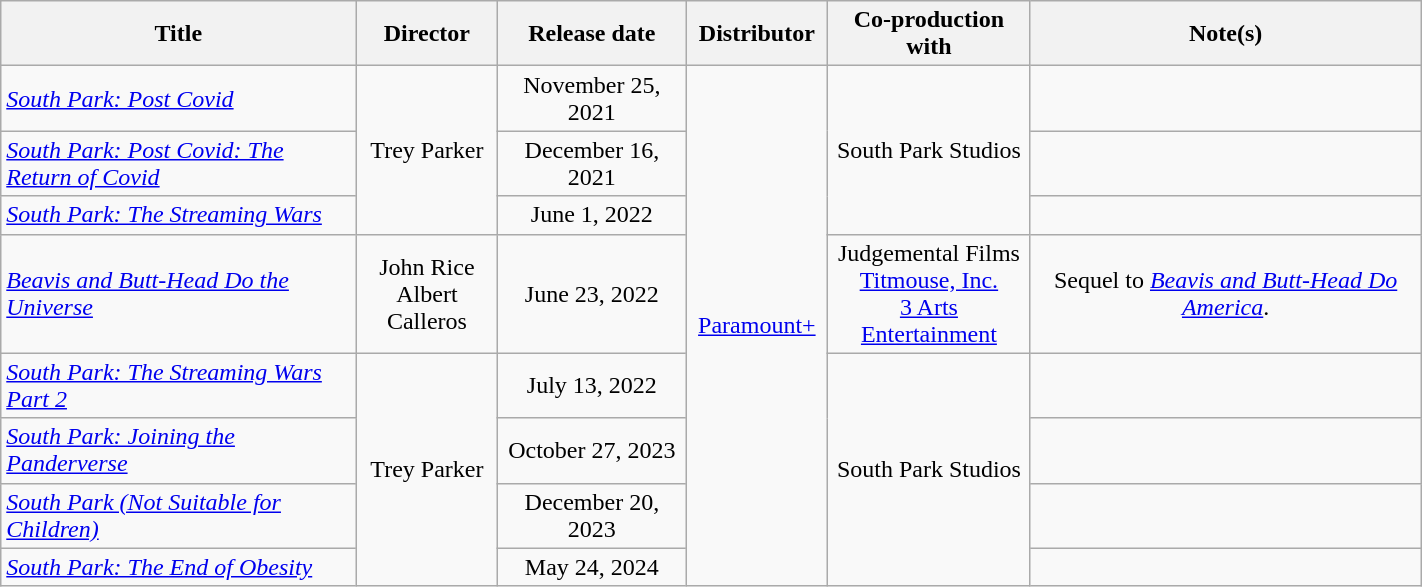<table class="wikitable plainrowheaders sortable" style="width:75%;text-align:center;">
<tr>
<th scope="col" style="width:25%;">Title</th>
<th scope="col" style="width:10%;">Director</th>
<th>Release date</th>
<th scope="col" style="width:10%;">Distributor</th>
<th>Co-production with</th>
<th>Note(s)</th>
</tr>
<tr>
<td scope="row" style="text-align:left;"><em><a href='#'>South Park: Post Covid</a></em></td>
<td rowspan=3>Trey Parker</td>
<td>November 25, 2021</td>
<td rowspan=8><a href='#'>Paramount+</a></td>
<td rowspan=3>South Park Studios</td>
<td></td>
</tr>
<tr>
<td scope="row" style="text-align:left;"><em><a href='#'>South Park: Post Covid: The Return of Covid</a></em></td>
<td>December 16, 2021</td>
<td></td>
</tr>
<tr>
<td scope="row" style="text-align:left;"><em><a href='#'>South Park: The Streaming Wars</a></em></td>
<td>June 1, 2022</td>
<td></td>
</tr>
<tr>
<td scope="row" style="text-align:left;"><em><a href='#'>Beavis and Butt-Head Do the Universe</a></em></td>
<td>John Rice<br>Albert Calleros</td>
<td>June 23, 2022</td>
<td>Judgemental Films<br><a href='#'>Titmouse, Inc.</a><br><a href='#'>3 Arts Entertainment</a></td>
<td>Sequel to <em><a href='#'>Beavis and Butt-Head Do America</a></em>.</td>
</tr>
<tr>
<td scope="row" style="text-align:left;"><em><a href='#'>South Park: The Streaming Wars Part 2</a></em></td>
<td rowspan="4">Trey Parker</td>
<td>July 13, 2022</td>
<td Rowspan="4">South Park Studios</td>
<td></td>
</tr>
<tr>
<td scope="row" style="text-align:left;"><em><a href='#'>South Park: Joining the Panderverse</a></em></td>
<td>October 27, 2023</td>
<td></td>
</tr>
<tr>
<td scope="row" style="text-align:left;"><em><a href='#'>South Park (Not Suitable for Children)</a></em></td>
<td>December 20, 2023</td>
<td></td>
</tr>
<tr>
<td scope="row" style="text-align:left;"><em><a href='#'>South Park: The End of Obesity</a></em></td>
<td>May 24, 2024</td>
<td></td>
</tr>
</table>
